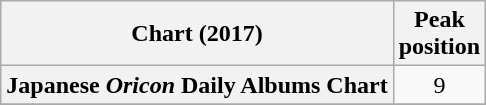<table class="wikitable plainrowheaders" style="text-align:center">
<tr>
<th>Chart (2017)</th>
<th>Peak<br> position</th>
</tr>
<tr>
<th scope="row">Japanese <em>Oricon</em> Daily Albums Chart</th>
<td>9</td>
</tr>
<tr>
</tr>
</table>
